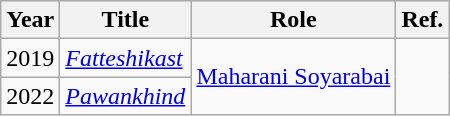<table class="wikitable sortable">
<tr>
<th>Year</th>
<th>Title</th>
<th>Role</th>
<th>Ref.</th>
</tr>
<tr>
<td>2019</td>
<td><em><a href='#'>Fatteshikast</a></em></td>
<td rowspan="2"><a href='#'>Maharani Soyarabai</a></td>
<td rowspan="2"></td>
</tr>
<tr>
<td>2022</td>
<td><em><a href='#'>Pawankhind</a></em></td>
</tr>
</table>
